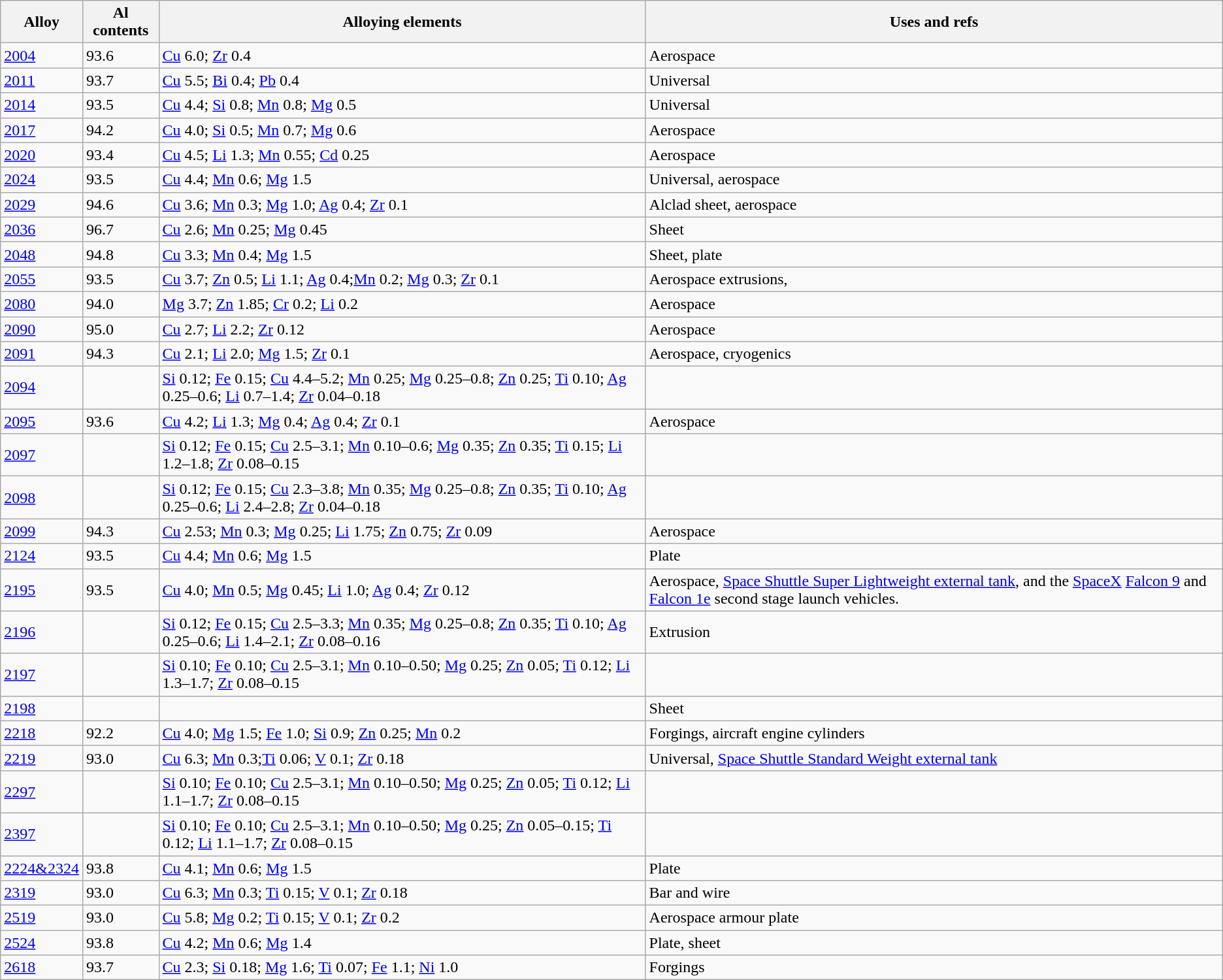<table class="wikitable sortable">
<tr>
<th>Alloy</th>
<th>Al contents</th>
<th>Alloying elements</th>
<th>Uses and refs</th>
</tr>
<tr>
<td><a href='#'>2004</a></td>
<td>93.6</td>
<td><a href='#'>Cu</a> 6.0; <a href='#'>Zr</a> 0.4</td>
<td>Aerospace</td>
</tr>
<tr>
<td><a href='#'>2011</a></td>
<td>93.7</td>
<td><a href='#'>Cu</a> 5.5; <a href='#'>Bi</a> 0.4; <a href='#'>Pb</a> 0.4</td>
<td>Universal</td>
</tr>
<tr>
<td><a href='#'>2014</a></td>
<td>93.5</td>
<td><a href='#'>Cu</a> 4.4; <a href='#'>Si</a> 0.8; <a href='#'>Mn</a> 0.8; <a href='#'>Mg</a> 0.5</td>
<td>Universal</td>
</tr>
<tr>
<td><a href='#'>2017</a></td>
<td>94.2</td>
<td><a href='#'>Cu</a> 4.0; <a href='#'>Si</a> 0.5; <a href='#'>Mn</a> 0.7; <a href='#'>Mg</a> 0.6</td>
<td>Aerospace</td>
</tr>
<tr>
<td><a href='#'>2020</a></td>
<td>93.4</td>
<td><a href='#'>Cu</a> 4.5; <a href='#'>Li</a> 1.3; <a href='#'>Mn</a> 0.55; <a href='#'>Cd</a> 0.25</td>
<td>Aerospace</td>
</tr>
<tr>
<td><a href='#'>2024</a></td>
<td>93.5</td>
<td><a href='#'>Cu</a> 4.4; <a href='#'>Mn</a> 0.6; <a href='#'>Mg</a> 1.5</td>
<td>Universal, aerospace</td>
</tr>
<tr>
<td><a href='#'>2029</a></td>
<td>94.6</td>
<td><a href='#'>Cu</a> 3.6; <a href='#'>Mn</a> 0.3; <a href='#'>Mg</a> 1.0; <a href='#'>Ag</a> 0.4; <a href='#'>Zr</a> 0.1</td>
<td>Alclad sheet, aerospace</td>
</tr>
<tr>
<td><a href='#'>2036</a></td>
<td>96.7</td>
<td><a href='#'>Cu</a> 2.6; <a href='#'>Mn</a> 0.25; <a href='#'>Mg</a> 0.45</td>
<td>Sheet</td>
</tr>
<tr>
<td><a href='#'>2048</a></td>
<td>94.8</td>
<td><a href='#'>Cu</a> 3.3; <a href='#'>Mn</a> 0.4; <a href='#'>Mg</a> 1.5</td>
<td>Sheet, plate</td>
</tr>
<tr>
<td><a href='#'>2055</a></td>
<td>93.5</td>
<td><a href='#'>Cu</a> 3.7; <a href='#'>Zn</a> 0.5; <a href='#'>Li</a> 1.1; <a href='#'>Ag</a> 0.4;<a href='#'>Mn</a> 0.2; <a href='#'>Mg</a> 0.3; <a href='#'>Zr</a> 0.1</td>
<td>Aerospace extrusions,</td>
</tr>
<tr>
<td><a href='#'>2080</a></td>
<td>94.0</td>
<td><a href='#'>Mg</a> 3.7; <a href='#'>Zn</a> 1.85; <a href='#'>Cr</a> 0.2; <a href='#'>Li</a> 0.2</td>
<td>Aerospace</td>
</tr>
<tr>
<td><a href='#'>2090</a></td>
<td>95.0</td>
<td><a href='#'>Cu</a> 2.7; <a href='#'>Li</a> 2.2; <a href='#'>Zr</a> 0.12</td>
<td>Aerospace</td>
</tr>
<tr>
<td><a href='#'>2091</a></td>
<td>94.3</td>
<td><a href='#'>Cu</a> 2.1; <a href='#'>Li</a> 2.0; <a href='#'>Mg</a> 1.5; <a href='#'>Zr</a> 0.1</td>
<td>Aerospace, cryogenics</td>
</tr>
<tr>
<td><a href='#'>2094</a></td>
<td></td>
<td><a href='#'>Si</a> 0.12; <a href='#'>Fe</a> 0.15; <a href='#'>Cu</a> 4.4–5.2; <a href='#'>Mn</a> 0.25; <a href='#'>Mg</a> 0.25–0.8; <a href='#'>Zn</a> 0.25; <a href='#'>Ti</a> 0.10; <a href='#'>Ag</a> 0.25–0.6; <a href='#'>Li</a> 0.7–1.4; <a href='#'>Zr</a> 0.04–0.18</td>
<td></td>
</tr>
<tr>
<td><a href='#'>2095</a></td>
<td>93.6</td>
<td><a href='#'>Cu</a> 4.2; <a href='#'>Li</a> 1.3; <a href='#'>Mg</a> 0.4; <a href='#'>Ag</a> 0.4; <a href='#'>Zr</a> 0.1</td>
<td>Aerospace</td>
</tr>
<tr>
<td><a href='#'>2097</a></td>
<td></td>
<td><a href='#'>Si</a> 0.12; <a href='#'>Fe</a> 0.15; <a href='#'>Cu</a> 2.5–3.1; <a href='#'>Mn</a> 0.10–0.6; <a href='#'>Mg</a> 0.35; <a href='#'>Zn</a> 0.35; <a href='#'>Ti</a> 0.15; <a href='#'>Li</a> 1.2–1.8; <a href='#'>Zr</a> 0.08–0.15</td>
<td></td>
</tr>
<tr>
<td><a href='#'>2098</a></td>
<td></td>
<td><a href='#'>Si</a> 0.12; <a href='#'>Fe</a> 0.15; <a href='#'>Cu</a> 2.3–3.8; <a href='#'>Mn</a> 0.35; <a href='#'>Mg</a> 0.25–0.8; <a href='#'>Zn</a> 0.35; <a href='#'>Ti</a> 0.10; <a href='#'>Ag</a> 0.25–0.6; <a href='#'>Li</a> 2.4–2.8; <a href='#'>Zr</a> 0.04–0.18</td>
<td></td>
</tr>
<tr>
<td><a href='#'>2099</a></td>
<td>94.3</td>
<td><a href='#'>Cu</a> 2.53; <a href='#'>Mn</a> 0.3; <a href='#'>Mg</a> 0.25; <a href='#'>Li</a> 1.75; <a href='#'>Zn</a> 0.75; <a href='#'>Zr</a> 0.09</td>
<td>Aerospace</td>
</tr>
<tr>
<td><a href='#'>2124</a></td>
<td>93.5</td>
<td><a href='#'>Cu</a> 4.4; <a href='#'>Mn</a> 0.6; <a href='#'>Mg</a> 1.5</td>
<td>Plate</td>
</tr>
<tr>
<td><a href='#'>2195</a></td>
<td>93.5</td>
<td><a href='#'>Cu</a> 4.0; <a href='#'>Mn</a> 0.5; <a href='#'>Mg</a> 0.45; <a href='#'>Li</a> 1.0; <a href='#'>Ag</a> 0.4; <a href='#'>Zr</a> 0.12</td>
<td>Aerospace, <a href='#'>Space Shuttle Super Lightweight external tank</a>, and the <a href='#'>SpaceX</a> <a href='#'>Falcon 9</a> and <a href='#'>Falcon 1e</a> second stage launch vehicles.</td>
</tr>
<tr>
<td><a href='#'>2196</a></td>
<td></td>
<td><a href='#'>Si</a> 0.12; <a href='#'>Fe</a> 0.15; <a href='#'>Cu</a> 2.5–3.3; <a href='#'>Mn</a> 0.35; <a href='#'>Mg</a> 0.25–0.8; <a href='#'>Zn</a> 0.35; <a href='#'>Ti</a> 0.10; <a href='#'>Ag</a> 0.25–0.6; <a href='#'>Li</a> 1.4–2.1; <a href='#'>Zr</a> 0.08–0.16</td>
<td>Extrusion</td>
</tr>
<tr>
<td><a href='#'>2197</a></td>
<td></td>
<td><a href='#'>Si</a> 0.10; <a href='#'>Fe</a> 0.10; <a href='#'>Cu</a> 2.5–3.1; <a href='#'>Mn</a> 0.10–0.50; <a href='#'>Mg</a> 0.25; <a href='#'>Zn</a> 0.05; <a href='#'>Ti</a> 0.12; <a href='#'>Li</a> 1.3–1.7; <a href='#'>Zr</a> 0.08–0.15</td>
<td></td>
</tr>
<tr>
<td><a href='#'>2198</a></td>
<td></td>
<td></td>
<td>Sheet</td>
</tr>
<tr>
<td><a href='#'>2218</a></td>
<td>92.2</td>
<td><a href='#'>Cu</a> 4.0; <a href='#'>Mg</a> 1.5; <a href='#'>Fe</a> 1.0; <a href='#'>Si</a> 0.9; <a href='#'>Zn</a> 0.25; <a href='#'>Mn</a> 0.2</td>
<td>Forgings, aircraft engine cylinders</td>
</tr>
<tr>
<td><a href='#'>2219</a></td>
<td>93.0</td>
<td><a href='#'>Cu</a> 6.3; <a href='#'>Mn</a> 0.3;<a href='#'>Ti</a> 0.06; <a href='#'>V</a> 0.1; <a href='#'>Zr</a> 0.18</td>
<td>Universal, <a href='#'>Space Shuttle Standard Weight external tank</a></td>
</tr>
<tr>
<td><a href='#'>2297</a></td>
<td></td>
<td><a href='#'>Si</a> 0.10; <a href='#'>Fe</a> 0.10; <a href='#'>Cu</a> 2.5–3.1; <a href='#'>Mn</a> 0.10–0.50; <a href='#'>Mg</a> 0.25; <a href='#'>Zn</a> 0.05; <a href='#'>Ti</a> 0.12; <a href='#'>Li</a> 1.1–1.7; <a href='#'>Zr</a> 0.08–0.15</td>
<td></td>
</tr>
<tr>
<td><a href='#'>2397</a></td>
<td></td>
<td><a href='#'>Si</a> 0.10; <a href='#'>Fe</a> 0.10; <a href='#'>Cu</a> 2.5–3.1; <a href='#'>Mn</a> 0.10–0.50; <a href='#'>Mg</a> 0.25; <a href='#'>Zn</a> 0.05–0.15; <a href='#'>Ti</a> 0.12; <a href='#'>Li</a> 1.1–1.7; <a href='#'>Zr</a> 0.08–0.15</td>
<td></td>
</tr>
<tr>
<td><a href='#'>2224&2324</a></td>
<td>93.8</td>
<td><a href='#'>Cu</a> 4.1; <a href='#'>Mn</a> 0.6; <a href='#'>Mg</a> 1.5</td>
<td>Plate</td>
</tr>
<tr>
<td><a href='#'>2319</a></td>
<td>93.0</td>
<td><a href='#'>Cu</a> 6.3; <a href='#'>Mn</a> 0.3; <a href='#'>Ti</a> 0.15; <a href='#'>V</a> 0.1; <a href='#'>Zr</a> 0.18</td>
<td>Bar and wire</td>
</tr>
<tr>
<td><a href='#'>2519</a></td>
<td>93.0</td>
<td><a href='#'>Cu</a> 5.8; <a href='#'>Mg</a> 0.2; <a href='#'>Ti</a> 0.15; <a href='#'>V</a> 0.1; <a href='#'>Zr</a> 0.2</td>
<td>Aerospace armour plate</td>
</tr>
<tr>
<td><a href='#'>2524</a></td>
<td>93.8</td>
<td><a href='#'>Cu</a> 4.2; <a href='#'>Mn</a> 0.6; <a href='#'>Mg</a> 1.4</td>
<td>Plate, sheet</td>
</tr>
<tr>
<td><a href='#'>2618</a></td>
<td>93.7</td>
<td><a href='#'>Cu</a> 2.3; <a href='#'>Si</a> 0.18; <a href='#'>Mg</a> 1.6; <a href='#'>Ti</a> 0.07; <a href='#'>Fe</a> 1.1; <a href='#'>Ni</a> 1.0</td>
<td>Forgings</td>
</tr>
</table>
